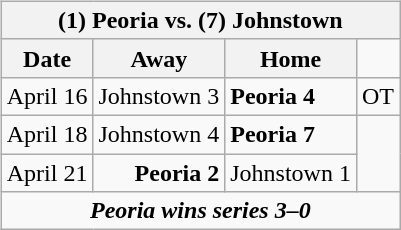<table cellspacing="10">
<tr>
<td valign="top"><br><table class="wikitable">
<tr>
<th bgcolor="#DDDDDD" colspan="4">(1) Peoria vs. (7) Johnstown</th>
</tr>
<tr>
<th>Date</th>
<th>Away</th>
<th>Home</th>
</tr>
<tr>
<td>April 16</td>
<td align="right">Johnstown 3</td>
<td><strong>Peoria 4</strong></td>
<td>OT</td>
</tr>
<tr>
<td>April 18</td>
<td align="right">Johnstown 4</td>
<td><strong>Peoria 7</strong></td>
</tr>
<tr>
<td>April 21</td>
<td align="right"><strong>Peoria 2</strong></td>
<td>Johnstown 1</td>
</tr>
<tr align="center">
<td colspan="4"><strong><em>Peoria wins series 3–0</em></strong></td>
</tr>
</table>
</td>
</tr>
</table>
